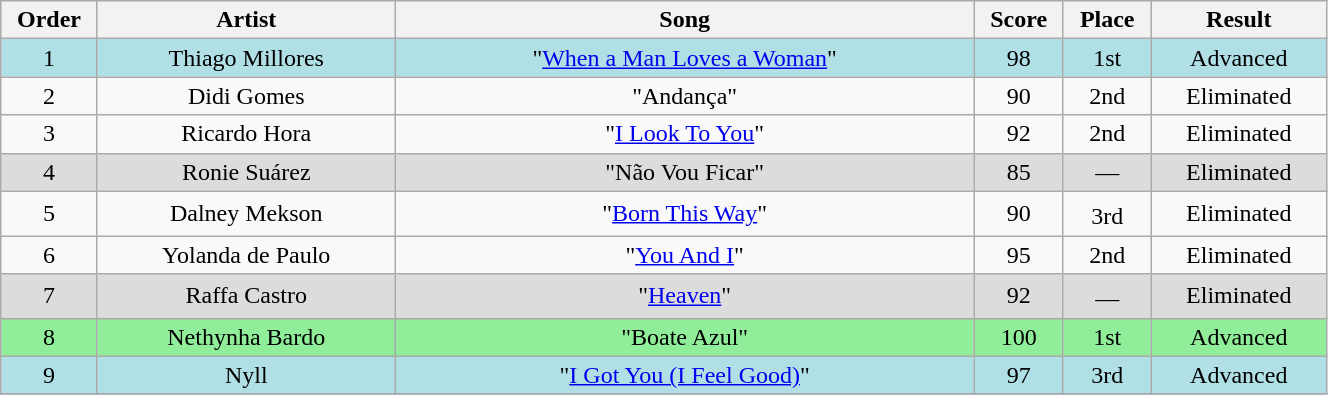<table class="wikitable" style="text-align:center; width:70%;">
<tr>
<th scope="col" width="05%">Order</th>
<th scope="col" width="17%">Artist</th>
<th scope="col" width="33%">Song</th>
<th scope="col" width="05%">Score</th>
<th scope="col" width="05%">Place</th>
<th scope="col" width="10%">Result</th>
</tr>
<tr bgcolor=B0E0E6>
<td>1</td>
<td>Thiago Millores</td>
<td>"<a href='#'>When a Man Loves a Woman</a>"</td>
<td>98</td>
<td>1st</td>
<td>Advanced</td>
</tr>
<tr>
<td>2</td>
<td>Didi Gomes</td>
<td>"Andança"</td>
<td>90</td>
<td>2nd</td>
<td>Eliminated</td>
</tr>
<tr>
<td>3</td>
<td>Ricardo Hora</td>
<td>"<a href='#'>I Look To You</a>"</td>
<td>92</td>
<td>2nd</td>
<td>Eliminated</td>
</tr>
<tr bgcolor=DCDCDC>
<td>4</td>
<td>Ronie Suárez</td>
<td>"Não Vou Ficar"</td>
<td>85</td>
<td>—</td>
<td>Eliminated</td>
</tr>
<tr>
<td>5</td>
<td>Dalney Mekson</td>
<td>"<a href='#'>Born This Way</a>"</td>
<td>90</td>
<td>3rd<sup></sup></td>
<td>Eliminated</td>
</tr>
<tr>
<td>6</td>
<td>Yolanda de Paulo</td>
<td>"<a href='#'>You And I</a>"</td>
<td>95</td>
<td>2nd</td>
<td>Eliminated</td>
</tr>
<tr bgcolor=DCDCDC>
<td>7</td>
<td>Raffa Castro</td>
<td>"<a href='#'>Heaven</a>"</td>
<td>92</td>
<td>—<sup></sup></td>
<td>Eliminated</td>
</tr>
<tr bgcolor=90EE9B>
<td>8</td>
<td>Nethynha Bardo</td>
<td>"Boate Azul"</td>
<td>100</td>
<td>1st</td>
<td>Advanced</td>
</tr>
<tr bgcolor=B0E0E6>
<td>9</td>
<td>Nyll</td>
<td>"<a href='#'>I Got You (I Feel Good)</a>"</td>
<td>97</td>
<td>3rd</td>
<td>Advanced</td>
</tr>
<tr>
</tr>
</table>
